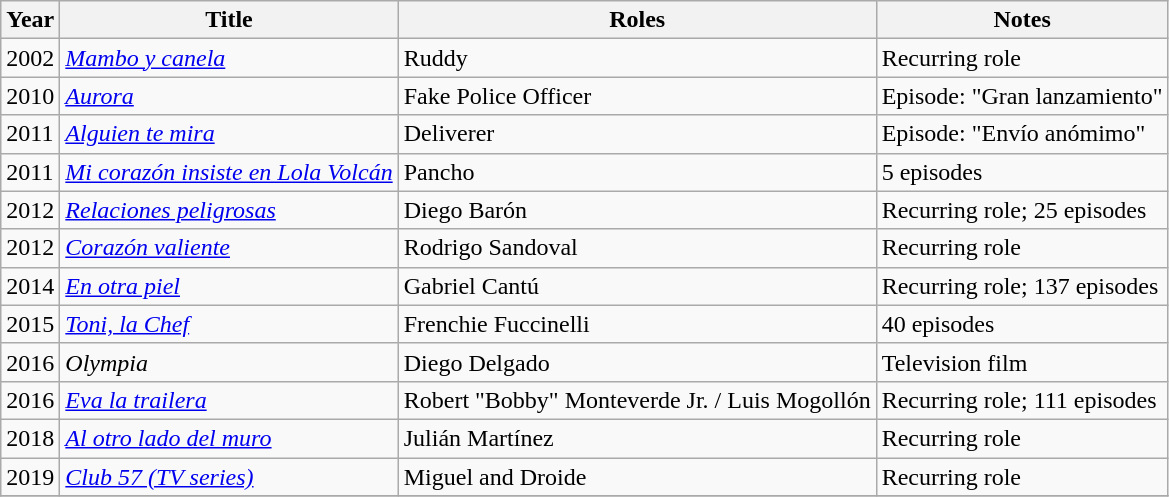<table class="wikitable sortable">
<tr>
<th>Year</th>
<th>Title</th>
<th>Roles</th>
<th>Notes</th>
</tr>
<tr>
<td>2002</td>
<td><em><a href='#'>Mambo y canela</a></em></td>
<td>Ruddy</td>
<td>Recurring role</td>
</tr>
<tr>
<td>2010</td>
<td><em><a href='#'>Aurora</a></em></td>
<td>Fake Police Officer</td>
<td>Episode: "Gran lanzamiento"</td>
</tr>
<tr>
<td>2011</td>
<td><em><a href='#'>Alguien te mira</a></em></td>
<td>Deliverer</td>
<td>Episode: "Envío anómimo"</td>
</tr>
<tr>
<td>2011</td>
<td><em><a href='#'>Mi corazón insiste en Lola Volcán</a></em></td>
<td>Pancho</td>
<td>5 episodes</td>
</tr>
<tr>
<td>2012</td>
<td><em><a href='#'>Relaciones peligrosas</a></em></td>
<td>Diego Barón</td>
<td>Recurring role; 25 episodes</td>
</tr>
<tr>
<td>2012</td>
<td><em><a href='#'>Corazón valiente</a></em></td>
<td>Rodrigo Sandoval</td>
<td>Recurring role</td>
</tr>
<tr>
<td>2014</td>
<td><em><a href='#'>En otra piel</a></em></td>
<td>Gabriel Cantú</td>
<td>Recurring role; 137 episodes</td>
</tr>
<tr>
<td>2015</td>
<td><em><a href='#'>Toni, la Chef</a></em></td>
<td>Frenchie Fuccinelli</td>
<td>40 episodes</td>
</tr>
<tr>
<td>2016</td>
<td><em>Olympia</em></td>
<td>Diego Delgado</td>
<td>Television film</td>
</tr>
<tr>
<td>2016</td>
<td><em><a href='#'>Eva la trailera</a></em></td>
<td>Robert "Bobby" Monteverde Jr. / Luis Mogollón</td>
<td>Recurring role; 111 episodes</td>
</tr>
<tr>
<td>2018</td>
<td><em><a href='#'>Al otro lado del muro</a></em></td>
<td>Julián Martínez</td>
<td>Recurring role</td>
</tr>
<tr>
<td>2019</td>
<td><em><a href='#'>Club 57 (TV series)</a></em></td>
<td>Miguel and Droide</td>
<td>Recurring role</td>
</tr>
<tr>
</tr>
</table>
